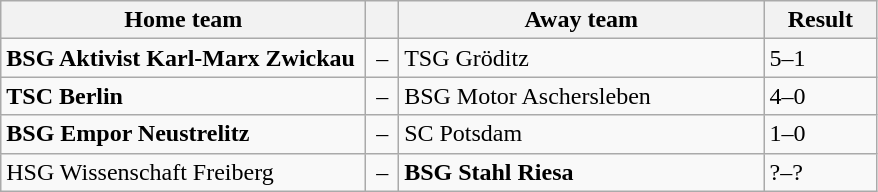<table class="wikitable" style="width:585px;" border="1">
<tr>
<th style="width:250px;" align="left">Home team</th>
<th style="width:15px;"></th>
<th style="width:250px;" align="left">Away team</th>
<th style="width:70px;" align="center;">Result</th>
</tr>
<tr>
<td><strong>BSG Aktivist Karl-Marx Zwickau</strong></td>
<td align="center">–</td>
<td>TSG Gröditz</td>
<td>5–1</td>
</tr>
<tr>
<td><strong>TSC Berlin</strong></td>
<td align="center">–</td>
<td>BSG Motor Aschersleben</td>
<td>4–0</td>
</tr>
<tr>
<td><strong>BSG Empor Neustrelitz</strong></td>
<td align="center">–</td>
<td>SC Potsdam</td>
<td>1–0</td>
</tr>
<tr>
<td>HSG Wissenschaft Freiberg</td>
<td align="center">–</td>
<td><strong>BSG Stahl Riesa</strong></td>
<td>?–?</td>
</tr>
</table>
